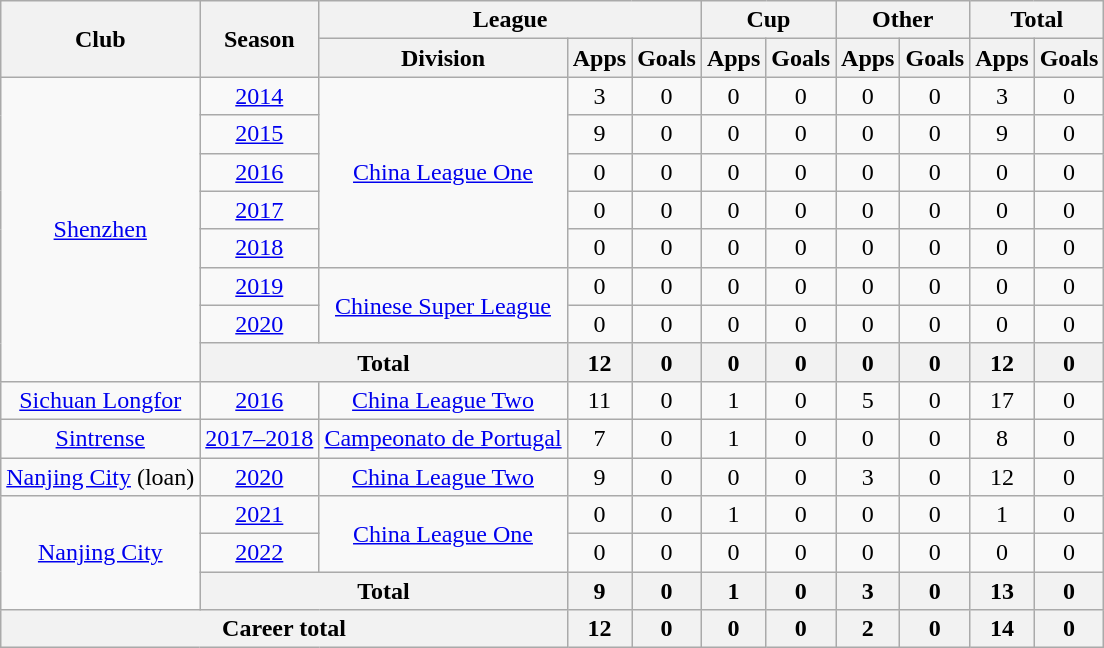<table class="wikitable" style="text-align: center">
<tr>
<th rowspan="2">Club</th>
<th rowspan="2">Season</th>
<th colspan="3">League</th>
<th colspan="2">Cup</th>
<th colspan="2">Other</th>
<th colspan="2">Total</th>
</tr>
<tr>
<th>Division</th>
<th>Apps</th>
<th>Goals</th>
<th>Apps</th>
<th>Goals</th>
<th>Apps</th>
<th>Goals</th>
<th>Apps</th>
<th>Goals</th>
</tr>
<tr>
<td rowspan="8"><a href='#'>Shenzhen</a></td>
<td><a href='#'>2014</a></td>
<td rowspan="5"><a href='#'>China League One</a></td>
<td>3</td>
<td>0</td>
<td>0</td>
<td>0</td>
<td>0</td>
<td>0</td>
<td>3</td>
<td>0</td>
</tr>
<tr>
<td><a href='#'>2015</a></td>
<td>9</td>
<td>0</td>
<td>0</td>
<td>0</td>
<td>0</td>
<td>0</td>
<td>9</td>
<td>0</td>
</tr>
<tr>
<td><a href='#'>2016</a></td>
<td>0</td>
<td>0</td>
<td>0</td>
<td>0</td>
<td>0</td>
<td>0</td>
<td>0</td>
<td>0</td>
</tr>
<tr>
<td><a href='#'>2017</a></td>
<td>0</td>
<td>0</td>
<td>0</td>
<td>0</td>
<td>0</td>
<td>0</td>
<td>0</td>
<td>0</td>
</tr>
<tr>
<td><a href='#'>2018</a></td>
<td>0</td>
<td>0</td>
<td>0</td>
<td>0</td>
<td>0</td>
<td>0</td>
<td>0</td>
<td>0</td>
</tr>
<tr>
<td><a href='#'>2019</a></td>
<td rowspan="2"><a href='#'>Chinese Super League</a></td>
<td>0</td>
<td>0</td>
<td>0</td>
<td>0</td>
<td>0</td>
<td>0</td>
<td>0</td>
<td>0</td>
</tr>
<tr>
<td><a href='#'>2020</a></td>
<td>0</td>
<td>0</td>
<td>0</td>
<td>0</td>
<td>0</td>
<td>0</td>
<td>0</td>
<td>0</td>
</tr>
<tr>
<th colspan=2>Total</th>
<th>12</th>
<th>0</th>
<th>0</th>
<th>0</th>
<th>0</th>
<th>0</th>
<th>12</th>
<th>0</th>
</tr>
<tr>
<td><a href='#'>Sichuan Longfor</a></td>
<td><a href='#'>2016</a></td>
<td><a href='#'>China League Two</a></td>
<td>11</td>
<td>0</td>
<td>1</td>
<td>0</td>
<td>5</td>
<td>0</td>
<td>17</td>
<td>0</td>
</tr>
<tr>
<td><a href='#'>Sintrense</a></td>
<td><a href='#'>2017–2018</a></td>
<td><a href='#'>Campeonato de Portugal</a></td>
<td>7</td>
<td>0</td>
<td>1</td>
<td>0</td>
<td>0</td>
<td>0</td>
<td>8</td>
<td>0</td>
</tr>
<tr>
<td><a href='#'>Nanjing City</a> (loan)</td>
<td><a href='#'>2020</a></td>
<td><a href='#'>China League Two</a></td>
<td>9</td>
<td>0</td>
<td>0</td>
<td>0</td>
<td>3</td>
<td>0</td>
<td>12</td>
<td>0</td>
</tr>
<tr>
<td rowspan="3"><a href='#'>Nanjing City</a></td>
<td><a href='#'>2021</a></td>
<td rowspan="2"><a href='#'>China League One</a></td>
<td>0</td>
<td>0</td>
<td>1</td>
<td>0</td>
<td>0</td>
<td>0</td>
<td>1</td>
<td>0</td>
</tr>
<tr>
<td><a href='#'>2022</a></td>
<td>0</td>
<td>0</td>
<td>0</td>
<td>0</td>
<td>0</td>
<td>0</td>
<td>0</td>
<td>0</td>
</tr>
<tr>
<th colspan=2>Total</th>
<th>9</th>
<th>0</th>
<th>1</th>
<th>0</th>
<th>3</th>
<th>0</th>
<th>13</th>
<th>0</th>
</tr>
<tr>
<th colspan=3>Career total</th>
<th>12</th>
<th>0</th>
<th>0</th>
<th>0</th>
<th>2</th>
<th>0</th>
<th>14</th>
<th>0</th>
</tr>
</table>
